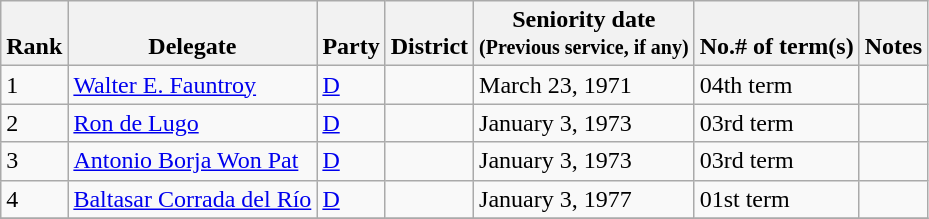<table class="wikitable sortable">
<tr valign=bottom>
<th>Rank</th>
<th>Delegate</th>
<th>Party</th>
<th>District</th>
<th>Seniority date<br><small>(Previous service, if any)</small><br></th>
<th>No.# of term(s)</th>
<th>Notes</th>
</tr>
<tr>
<td>1</td>
<td><a href='#'>Walter E. Fauntroy</a></td>
<td><a href='#'>D</a></td>
<td></td>
<td>March 23, 1971</td>
<td>04th term</td>
<td></td>
</tr>
<tr>
<td>2</td>
<td><a href='#'>Ron de Lugo</a></td>
<td><a href='#'>D</a></td>
<td></td>
<td>January 3, 1973</td>
<td>03rd term</td>
<td></td>
</tr>
<tr>
<td>3</td>
<td><a href='#'>Antonio Borja Won Pat</a></td>
<td><a href='#'>D</a></td>
<td></td>
<td>January 3, 1973</td>
<td>03rd term</td>
<td></td>
</tr>
<tr>
<td>4</td>
<td><a href='#'>Baltasar Corrada del Río</a></td>
<td><a href='#'>D</a></td>
<td></td>
<td>January 3, 1977</td>
<td>01st term</td>
<td></td>
</tr>
<tr>
</tr>
</table>
